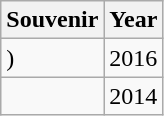<table class="wikitable sortable">
<tr>
<th>Souvenir</th>
<th>Year</th>
</tr>
<tr>
<td>)</td>
<td>2016</td>
</tr>
<tr>
<td></td>
<td>2014</td>
</tr>
</table>
